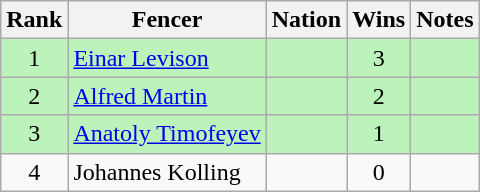<table class="wikitable sortable" style="text-align:center">
<tr>
<th>Rank</th>
<th>Fencer</th>
<th>Nation</th>
<th>Wins</th>
<th>Notes</th>
</tr>
<tr bgcolor=bbf3bb>
<td>1</td>
<td align=left><a href='#'>Einar Levison</a></td>
<td align=left></td>
<td>3</td>
<td></td>
</tr>
<tr bgcolor=bbf3bb>
<td>2</td>
<td align=left><a href='#'>Alfred Martin</a></td>
<td align=left></td>
<td>2</td>
<td></td>
</tr>
<tr bgcolor=bbf3bb>
<td>3</td>
<td align=left><a href='#'>Anatoly Timofeyev</a></td>
<td align=left></td>
<td>1</td>
<td></td>
</tr>
<tr>
<td>4</td>
<td align=left>Johannes Kolling</td>
<td align=left></td>
<td>0</td>
<td></td>
</tr>
</table>
